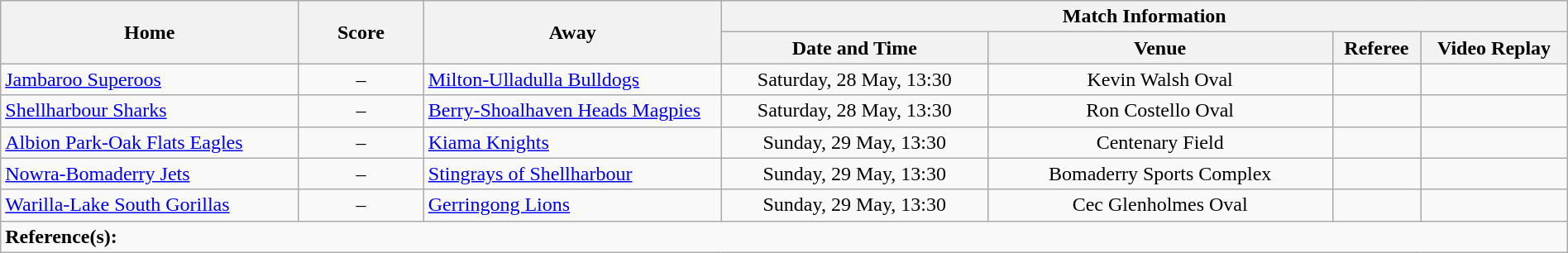<table class="wikitable" width="100% text-align:center;">
<tr>
<th rowspan="2" width="19%">Home</th>
<th rowspan="2" width="8%">Score</th>
<th rowspan="2" width="19%">Away</th>
<th colspan="4">Match Information</th>
</tr>
<tr bgcolor="#CCCCCC">
<th width="17%">Date and Time</th>
<th width="22%">Venue</th>
<th>Referee</th>
<th>Video Replay</th>
</tr>
<tr>
<td> <a href='#'>Jambaroo Superoos</a></td>
<td style="text-align:center;">–</td>
<td> <a href='#'>Milton-Ulladulla Bulldogs</a></td>
<td style="text-align:center;">Saturday, 28 May, 13:30</td>
<td style="text-align:center;">Kevin Walsh Oval</td>
<td style="text-align:center;"></td>
<td style="text-align:center;"></td>
</tr>
<tr>
<td> <a href='#'>Shellharbour Sharks</a></td>
<td style="text-align:center;">–</td>
<td> <a href='#'>Berry-Shoalhaven Heads Magpies</a></td>
<td style="text-align:center;">Saturday, 28 May, 13:30</td>
<td style="text-align:center;">Ron Costello Oval</td>
<td style="text-align:center;"></td>
<td style="text-align:center;"></td>
</tr>
<tr>
<td> <a href='#'>Albion Park-Oak Flats Eagles</a></td>
<td style="text-align:center;">–</td>
<td> <a href='#'>Kiama Knights</a></td>
<td style="text-align:center;">Sunday, 29 May, 13:30</td>
<td style="text-align:center;">Centenary Field</td>
<td style="text-align:center;"></td>
<td style="text-align:center;"></td>
</tr>
<tr>
<td> <a href='#'>Nowra-Bomaderry Jets</a></td>
<td style="text-align:center;">–</td>
<td> <a href='#'>Stingrays of Shellharbour</a></td>
<td style="text-align:center;">Sunday, 29 May, 13:30</td>
<td style="text-align:center;">Bomaderry Sports Complex</td>
<td style="text-align:center;"></td>
<td style="text-align:center;"></td>
</tr>
<tr>
<td> <a href='#'>Warilla-Lake South Gorillas</a></td>
<td style="text-align:center;">–</td>
<td> <a href='#'>Gerringong Lions</a></td>
<td style="text-align:center;">Sunday, 29 May, 13:30</td>
<td style="text-align:center;">Cec Glenholmes Oval</td>
<td style="text-align:center;"></td>
<td style="text-align:center;"></td>
</tr>
<tr>
<td colspan="7"><strong>Reference(s):</strong></td>
</tr>
</table>
